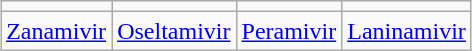<table class="wikitable" style="margin: 1em auto 1em auto;">
<tr>
<td></td>
<td></td>
<td></td>
<td></td>
</tr>
<tr>
<td><a href='#'>Zanamivir</a></td>
<td><a href='#'>Oseltamivir</a></td>
<td><a href='#'>Peramivir</a></td>
<td><a href='#'>Laninamivir</a></td>
</tr>
</table>
